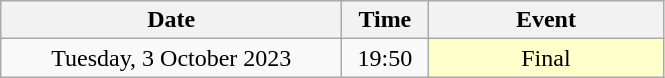<table class = "wikitable" style="text-align:center;">
<tr>
<th width=220>Date</th>
<th width=50>Time</th>
<th width=150>Event</th>
</tr>
<tr>
<td>Tuesday, 3 October 2023</td>
<td>19:50</td>
<td bgcolor=ffffcc>Final</td>
</tr>
</table>
